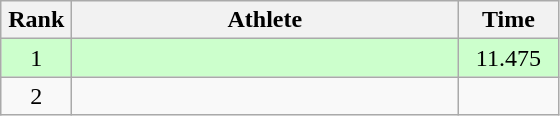<table class=wikitable style="text-align:center">
<tr>
<th width=40>Rank</th>
<th width=250>Athlete</th>
<th width=60>Time</th>
</tr>
<tr bgcolor=ccffcc>
<td>1</td>
<td align=left></td>
<td>11.475</td>
</tr>
<tr>
<td>2</td>
<td align=left></td>
<td></td>
</tr>
</table>
